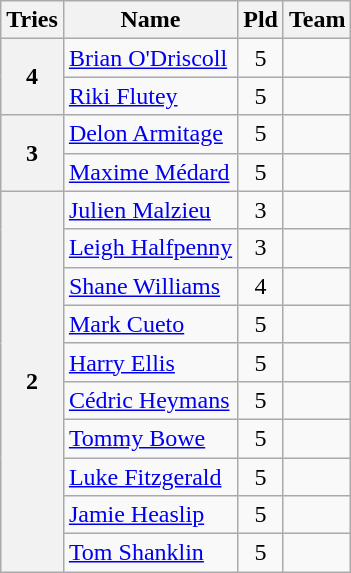<table class="wikitable">
<tr>
<th>Tries</th>
<th>Name</th>
<th>Pld</th>
<th>Team</th>
</tr>
<tr>
<th rowspan="2">4</th>
<td><a href='#'>Brian O'Driscoll</a></td>
<td align="center">5</td>
<td></td>
</tr>
<tr>
<td><a href='#'>Riki Flutey</a></td>
<td align="center">5</td>
<td></td>
</tr>
<tr>
<th rowspan="2">3</th>
<td><a href='#'>Delon Armitage</a></td>
<td align="center">5</td>
<td></td>
</tr>
<tr>
<td><a href='#'>Maxime Médard</a></td>
<td align="center">5</td>
<td></td>
</tr>
<tr>
<th rowspan="10">2</th>
<td><a href='#'>Julien Malzieu</a></td>
<td align="center">3</td>
<td></td>
</tr>
<tr>
<td><a href='#'>Leigh Halfpenny</a></td>
<td align="center">3</td>
<td></td>
</tr>
<tr>
<td><a href='#'>Shane Williams</a></td>
<td align="center">4</td>
<td></td>
</tr>
<tr>
<td><a href='#'>Mark Cueto</a></td>
<td align="center">5</td>
<td></td>
</tr>
<tr>
<td><a href='#'>Harry Ellis</a></td>
<td align="center">5</td>
<td></td>
</tr>
<tr>
<td><a href='#'>Cédric Heymans</a></td>
<td align="center">5</td>
<td></td>
</tr>
<tr>
<td><a href='#'>Tommy Bowe</a></td>
<td align="center">5</td>
<td></td>
</tr>
<tr>
<td><a href='#'>Luke Fitzgerald</a></td>
<td align="center">5</td>
<td></td>
</tr>
<tr>
<td><a href='#'>Jamie Heaslip</a></td>
<td align="center">5</td>
<td></td>
</tr>
<tr>
<td><a href='#'>Tom Shanklin</a></td>
<td align="center">5</td>
<td></td>
</tr>
</table>
